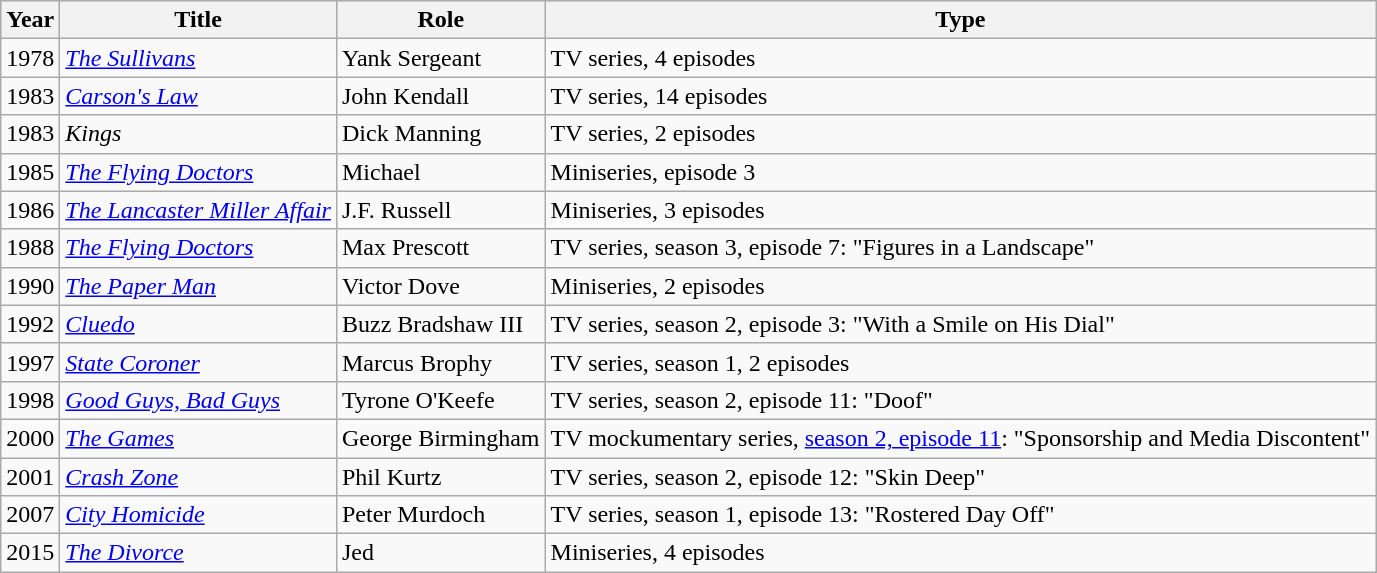<table class=wikitable>
<tr>
<th>Year</th>
<th>Title</th>
<th>Role</th>
<th>Type</th>
</tr>
<tr>
<td>1978</td>
<td><em><a href='#'>The Sullivans</a></em></td>
<td>Yank Sergeant</td>
<td>TV series, 4 episodes</td>
</tr>
<tr>
<td>1983</td>
<td><em><a href='#'>Carson's Law</a></em></td>
<td>John Kendall</td>
<td>TV series, 14 episodes</td>
</tr>
<tr>
<td>1983</td>
<td><em>Kings</em></td>
<td>Dick Manning</td>
<td>TV series, 2 episodes</td>
</tr>
<tr>
<td>1985</td>
<td><em><a href='#'>The Flying Doctors</a></em></td>
<td>Michael</td>
<td>Miniseries, episode 3</td>
</tr>
<tr>
<td>1986</td>
<td><em><a href='#'>The Lancaster Miller Affair</a></em></td>
<td>J.F. Russell</td>
<td>Miniseries, 3 episodes</td>
</tr>
<tr>
<td>1988</td>
<td><em><a href='#'>The Flying Doctors</a></em></td>
<td>Max Prescott</td>
<td>TV series, season 3, episode 7: "Figures in a Landscape"</td>
</tr>
<tr>
<td>1990</td>
<td><em><a href='#'>The Paper Man</a></em></td>
<td>Victor Dove</td>
<td>Miniseries, 2 episodes</td>
</tr>
<tr>
<td>1992</td>
<td><em><a href='#'>Cluedo</a></em></td>
<td>Buzz Bradshaw III</td>
<td>TV series, season 2, episode 3: "With a Smile on His Dial"</td>
</tr>
<tr>
<td>1997</td>
<td><em><a href='#'>State Coroner</a></em></td>
<td>Marcus Brophy</td>
<td>TV series, season 1, 2 episodes</td>
</tr>
<tr>
<td>1998</td>
<td><em><a href='#'>Good Guys, Bad Guys</a></em></td>
<td>Tyrone O'Keefe</td>
<td>TV series, season 2, episode 11: "Doof"</td>
</tr>
<tr>
<td>2000</td>
<td><em><a href='#'>The Games</a></em></td>
<td>George Birmingham</td>
<td>TV mockumentary series, <a href='#'>season 2, episode 11</a>: "Sponsorship and Media Discontent"</td>
</tr>
<tr>
<td>2001</td>
<td><em><a href='#'>Crash Zone</a></em></td>
<td>Phil Kurtz</td>
<td>TV series, season 2, episode 12: "Skin Deep"</td>
</tr>
<tr>
<td>2007</td>
<td><em><a href='#'>City Homicide</a></em></td>
<td>Peter Murdoch</td>
<td>TV series, season 1, episode 13: "Rostered Day Off"</td>
</tr>
<tr>
<td>2015</td>
<td><em><a href='#'>The Divorce</a></em></td>
<td>Jed</td>
<td>Miniseries, 4 episodes</td>
</tr>
</table>
